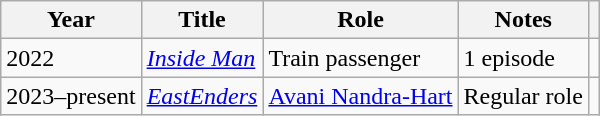<table class="wikitable sortable">
<tr>
<th>Year</th>
<th>Title</th>
<th>Role</th>
<th>Notes</th>
<th></th>
</tr>
<tr>
<td>2022</td>
<td><em><a href='#'>Inside Man</a></em></td>
<td>Train passenger</td>
<td>1 episode</td>
<td align="center"></td>
</tr>
<tr>
<td>2023–present</td>
<td><em><a href='#'>EastEnders</a></em></td>
<td><a href='#'>Avani Nandra-Hart</a></td>
<td>Regular role</td>
<td align="center"></td>
</tr>
</table>
